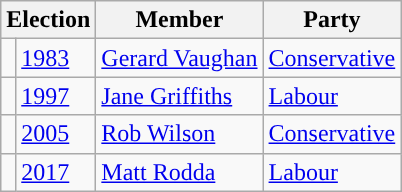<table class="wikitable">
<tr>
<th colspan="2">Election</th>
<th>Member</th>
<th>Party</th>
</tr>
<tr>
<td style="color:inherit;background-color: "></td>
<td><a href='#'>1983</a></td>
<td><a href='#'>Gerard Vaughan</a></td>
<td><a href='#'>Conservative</a></td>
</tr>
<tr>
<td style="color:inherit;background-color: "></td>
<td><a href='#'>1997</a></td>
<td><a href='#'>Jane Griffiths</a></td>
<td><a href='#'>Labour</a></td>
</tr>
<tr>
<td style="color:inherit;background-color: "></td>
<td><a href='#'>2005</a></td>
<td><a href='#'>Rob Wilson</a></td>
<td><a href='#'>Conservative</a></td>
</tr>
<tr>
<td style="color:inherit;background-color: "></td>
<td><a href='#'>2017</a></td>
<td><a href='#'>Matt Rodda</a></td>
<td><a href='#'>Labour</a></td>
</tr>
</table>
